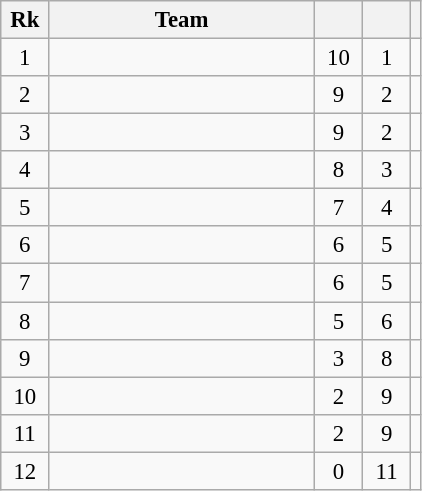<table class=wikitable style="text-align:center; font-size:95%">
<tr>
<th width=25>Rk</th>
<th width=170>Team</th>
<th width=25></th>
<th width=25></th>
<th colspan=2></th>
</tr>
<tr>
<td>1</td>
<td align=left></td>
<td>10</td>
<td>1</td>
<td colspan=2></td>
</tr>
<tr>
<td>2</td>
<td align=left></td>
<td>9</td>
<td>2</td>
<td colspan=2></td>
</tr>
<tr>
<td>3</td>
<td align=left></td>
<td>9</td>
<td>2</td>
<td colspan=2></td>
</tr>
<tr>
<td>4</td>
<td align=left></td>
<td>8</td>
<td>3</td>
<td></td>
</tr>
<tr>
<td>5</td>
<td align=left></td>
<td>7</td>
<td>4</td>
<td></td>
</tr>
<tr>
<td>6</td>
<td align=left></td>
<td>6</td>
<td>5</td>
<td></td>
</tr>
<tr>
<td>7</td>
<td align=left></td>
<td>6</td>
<td>5</td>
<td></td>
</tr>
<tr>
<td>8</td>
<td align=left></td>
<td>5</td>
<td>6</td>
<td></td>
</tr>
<tr>
<td>9</td>
<td align=left></td>
<td>3</td>
<td>8</td>
<td></td>
</tr>
<tr>
<td>10</td>
<td align=left></td>
<td>2</td>
<td>9</td>
<td></td>
</tr>
<tr>
<td>11</td>
<td align=left></td>
<td>2</td>
<td>9</td>
<td></td>
</tr>
<tr>
<td>12</td>
<td align=left></td>
<td>0</td>
<td>11</td>
<td></td>
</tr>
</table>
